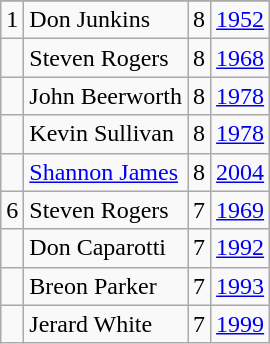<table class="wikitable">
<tr>
</tr>
<tr>
<td>1</td>
<td>Don Junkins</td>
<td>8</td>
<td><a href='#'>1952</a></td>
</tr>
<tr>
<td></td>
<td>Steven Rogers</td>
<td>8</td>
<td><a href='#'>1968</a></td>
</tr>
<tr>
<td></td>
<td>John Beerworth</td>
<td>8</td>
<td><a href='#'>1978</a></td>
</tr>
<tr>
<td></td>
<td>Kevin Sullivan</td>
<td>8</td>
<td><a href='#'>1978</a></td>
</tr>
<tr>
<td></td>
<td><a href='#'>Shannon James</a></td>
<td>8</td>
<td><a href='#'>2004</a></td>
</tr>
<tr>
<td>6</td>
<td>Steven Rogers</td>
<td>7</td>
<td><a href='#'>1969</a></td>
</tr>
<tr>
<td></td>
<td>Don Caparotti</td>
<td>7</td>
<td><a href='#'>1992</a></td>
</tr>
<tr>
<td></td>
<td>Breon Parker</td>
<td>7</td>
<td><a href='#'>1993</a></td>
</tr>
<tr>
<td></td>
<td>Jerard White</td>
<td>7</td>
<td><a href='#'>1999</a></td>
</tr>
</table>
